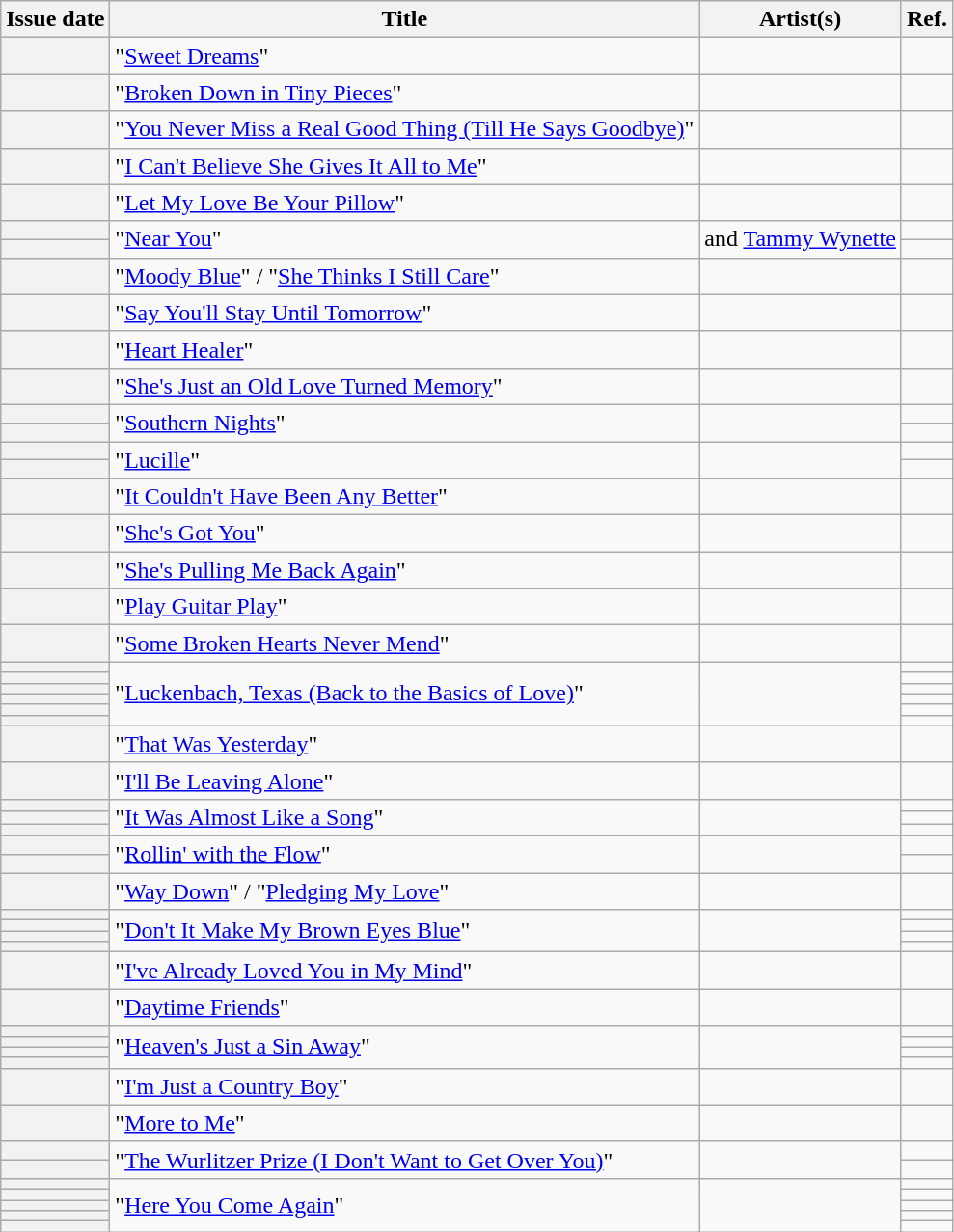<table class="wikitable sortable plainrowheaders">
<tr>
<th scope=col>Issue date</th>
<th scope=col>Title</th>
<th scope=col>Artist(s)</th>
<th scope=col class=unsortable>Ref.</th>
</tr>
<tr>
<th scope=row></th>
<td>"<a href='#'>Sweet Dreams</a>"</td>
<td></td>
<td style="text-align: center;"></td>
</tr>
<tr>
<th scope=row></th>
<td>"<a href='#'>Broken Down in Tiny Pieces</a>"</td>
<td></td>
<td style="text-align: center;"></td>
</tr>
<tr>
<th scope=row></th>
<td>"<a href='#'>You Never Miss a Real Good Thing (Till He Says Goodbye)</a>"</td>
<td></td>
<td style="text-align: center;"></td>
</tr>
<tr>
<th scope=row></th>
<td>"<a href='#'>I Can't Believe She Gives It All to Me</a>"</td>
<td></td>
<td style="text-align: center;"></td>
</tr>
<tr>
<th scope=row></th>
<td>"<a href='#'>Let My Love Be Your Pillow</a>"</td>
<td></td>
<td style="text-align: center;"></td>
</tr>
<tr>
<th scope=row></th>
<td rowspan=2>"<a href='#'>Near You</a>"</td>
<td rowspan=2> and <a href='#'>Tammy Wynette</a></td>
<td style="text-align: center;"></td>
</tr>
<tr>
<th scope=row></th>
<td style="text-align: center;"></td>
</tr>
<tr>
<th scope=row></th>
<td>"<a href='#'>Moody Blue</a>" / "<a href='#'>She Thinks I Still Care</a>"</td>
<td></td>
<td style="text-align: center;"></td>
</tr>
<tr>
<th scope=row></th>
<td>"<a href='#'>Say You'll Stay Until Tomorrow</a>"</td>
<td></td>
<td style="text-align: center;"></td>
</tr>
<tr>
<th scope=row></th>
<td>"<a href='#'>Heart Healer</a>"</td>
<td></td>
<td style="text-align: center;"></td>
</tr>
<tr>
<th scope=row></th>
<td>"<a href='#'>She's Just an Old Love Turned Memory</a>"</td>
<td></td>
<td style="text-align: center;"></td>
</tr>
<tr>
<th scope=row></th>
<td rowspan=2>"<a href='#'>Southern Nights</a>"</td>
<td rowspan=2></td>
<td style="text-align: center;"></td>
</tr>
<tr>
<th scope=row></th>
<td style="text-align: center;"></td>
</tr>
<tr>
<th scope=row></th>
<td rowspan=2>"<a href='#'>Lucille</a>"</td>
<td rowspan=2></td>
<td style="text-align: center;"></td>
</tr>
<tr>
<th scope=row></th>
<td style="text-align: center;"></td>
</tr>
<tr>
<th scope=row></th>
<td>"<a href='#'>It Couldn't Have Been Any Better</a>"</td>
<td></td>
<td style="text-align: center;"></td>
</tr>
<tr>
<th scope=row></th>
<td>"<a href='#'>She's Got You</a>"</td>
<td></td>
<td style="text-align: center;"></td>
</tr>
<tr>
<th scope=row></th>
<td>"<a href='#'>She's Pulling Me Back Again</a>"</td>
<td></td>
<td style="text-align: center;"></td>
</tr>
<tr>
<th scope=row></th>
<td>"<a href='#'>Play Guitar Play</a>"</td>
<td></td>
<td style="text-align: center;"></td>
</tr>
<tr>
<th scope=row></th>
<td>"<a href='#'>Some Broken Hearts Never Mend</a>"</td>
<td></td>
<td style="text-align: center;"></td>
</tr>
<tr>
<th scope=row></th>
<td rowspan=6>"<a href='#'>Luckenbach, Texas (Back to the Basics of Love)</a>"</td>
<td rowspan=6></td>
<td style="text-align: center;"></td>
</tr>
<tr>
<th scope=row></th>
<td style="text-align: center;"></td>
</tr>
<tr>
<th scope=row></th>
<td style="text-align: center;"></td>
</tr>
<tr>
<th scope=row></th>
<td style="text-align: center;"></td>
</tr>
<tr>
<th scope=row></th>
<td style="text-align: center;"></td>
</tr>
<tr>
<th scope=row></th>
<td style="text-align: center;"></td>
</tr>
<tr>
<th scope=row></th>
<td>"<a href='#'>That Was Yesterday</a>"</td>
<td></td>
<td style="text-align: center;"></td>
</tr>
<tr>
<th scope=row></th>
<td>"<a href='#'>I'll Be Leaving Alone</a>"</td>
<td></td>
<td style="text-align: center;"></td>
</tr>
<tr>
<th scope=row></th>
<td rowspan=3>"<a href='#'>It Was Almost Like a Song</a>"</td>
<td rowspan=3></td>
<td style="text-align: center;"></td>
</tr>
<tr>
<th scope=row></th>
<td style="text-align: center;"></td>
</tr>
<tr>
<th scope=row></th>
<td style="text-align: center;"></td>
</tr>
<tr>
<th scope=row></th>
<td rowspan=2>"<a href='#'>Rollin' with the Flow</a>"</td>
<td rowspan=2></td>
<td style="text-align: center;"></td>
</tr>
<tr>
<th scope=row></th>
<td style="text-align: center;"></td>
</tr>
<tr>
<th scope=row></th>
<td>"<a href='#'>Way Down</a>" / "<a href='#'>Pledging My Love</a>"</td>
<td></td>
<td style="text-align: center;"></td>
</tr>
<tr>
<th scope=row></th>
<td rowspan=4>"<a href='#'>Don't It Make My Brown Eyes Blue</a>"</td>
<td rowspan=4></td>
<td style="text-align: center;"></td>
</tr>
<tr>
<th scope=row></th>
<td style="text-align: center;"></td>
</tr>
<tr>
<th scope=row></th>
<td style="text-align: center;"></td>
</tr>
<tr>
<th scope=row></th>
<td style="text-align: center;"></td>
</tr>
<tr>
<th scope=row></th>
<td>"<a href='#'>I've Already Loved You in My Mind</a>"</td>
<td></td>
<td style="text-align: center;"></td>
</tr>
<tr>
<th scope=row></th>
<td>"<a href='#'>Daytime Friends</a>"</td>
<td></td>
<td style="text-align: center;"></td>
</tr>
<tr>
<th scope=row></th>
<td rowspan=4>"<a href='#'>Heaven's Just a Sin Away</a>"</td>
<td rowspan=4></td>
<td style="text-align: center;"></td>
</tr>
<tr>
<th scope=row></th>
<td style="text-align: center;"></td>
</tr>
<tr>
<th scope=row></th>
<td style="text-align: center;"></td>
</tr>
<tr>
<th scope=row></th>
<td style="text-align: center;"></td>
</tr>
<tr>
<th scope=row></th>
<td>"<a href='#'>I'm Just a Country Boy</a>"</td>
<td></td>
<td style="text-align: center;"></td>
</tr>
<tr>
<th scope=row></th>
<td>"<a href='#'>More to Me</a>"</td>
<td></td>
<td style="text-align: center;"></td>
</tr>
<tr>
<th scope=row></th>
<td rowspan=2>"<a href='#'>The Wurlitzer Prize (I Don't Want to Get Over You)</a>"</td>
<td rowspan=2></td>
<td style="text-align: center;"></td>
</tr>
<tr>
<th scope=row></th>
<td style="text-align: center;"></td>
</tr>
<tr>
<th scope=row></th>
<td rowspan=5>"<a href='#'>Here You Come Again</a>"</td>
<td rowspan=5></td>
<td style="text-align: center;"></td>
</tr>
<tr>
<th scope=row></th>
<td style="text-align: center;"></td>
</tr>
<tr>
<th scope=row></th>
<td style="text-align: center;"></td>
</tr>
<tr>
<th scope=row></th>
<td style="text-align: center;"></td>
</tr>
<tr>
<th scope=row></th>
<td style="text-align: center;"></td>
</tr>
</table>
